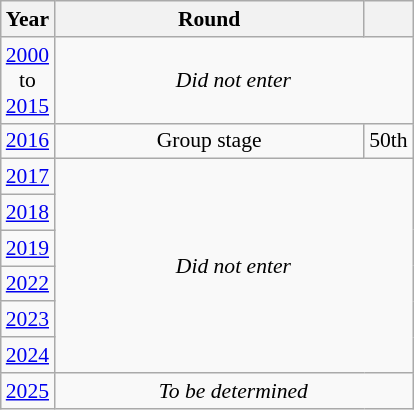<table class="wikitable" style="text-align: center; font-size:90%">
<tr>
<th>Year</th>
<th style="width:200px">Round</th>
<th></th>
</tr>
<tr>
<td><a href='#'>2000</a><br>to<br><a href='#'>2015</a></td>
<td colspan="2"><em>Did not enter</em></td>
</tr>
<tr>
<td><a href='#'>2016</a></td>
<td>Group stage</td>
<td>50th</td>
</tr>
<tr>
<td><a href='#'>2017</a></td>
<td colspan="2" rowspan="6"><em>Did not enter</em></td>
</tr>
<tr>
<td><a href='#'>2018</a></td>
</tr>
<tr>
<td><a href='#'>2019</a></td>
</tr>
<tr>
<td><a href='#'>2022</a></td>
</tr>
<tr>
<td><a href='#'>2023</a></td>
</tr>
<tr>
<td><a href='#'>2024</a></td>
</tr>
<tr>
<td><a href='#'>2025</a></td>
<td colspan="2"><em>To be determined</em></td>
</tr>
</table>
